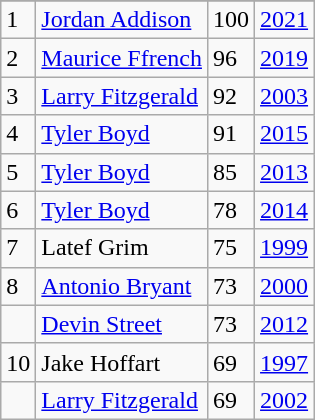<table class="wikitable">
<tr>
</tr>
<tr>
<td>1</td>
<td><a href='#'>Jordan Addison</a></td>
<td>100</td>
<td><a href='#'>2021</a></td>
</tr>
<tr>
<td>2</td>
<td><a href='#'>Maurice Ffrench</a></td>
<td>96</td>
<td><a href='#'>2019</a></td>
</tr>
<tr>
<td>3</td>
<td><a href='#'>Larry Fitzgerald</a></td>
<td>92</td>
<td><a href='#'>2003</a></td>
</tr>
<tr>
<td>4</td>
<td><a href='#'>Tyler Boyd</a></td>
<td>91</td>
<td><a href='#'>2015</a></td>
</tr>
<tr>
<td>5</td>
<td><a href='#'>Tyler Boyd</a></td>
<td>85</td>
<td><a href='#'>2013</a></td>
</tr>
<tr>
<td>6</td>
<td><a href='#'>Tyler Boyd</a></td>
<td>78</td>
<td><a href='#'>2014</a></td>
</tr>
<tr>
<td>7</td>
<td>Latef Grim</td>
<td>75</td>
<td><a href='#'>1999</a></td>
</tr>
<tr>
<td>8</td>
<td><a href='#'>Antonio Bryant</a></td>
<td>73</td>
<td><a href='#'>2000</a></td>
</tr>
<tr>
<td></td>
<td><a href='#'>Devin Street</a></td>
<td>73</td>
<td><a href='#'>2012</a></td>
</tr>
<tr>
<td>10</td>
<td>Jake Hoffart</td>
<td>69</td>
<td><a href='#'>1997</a></td>
</tr>
<tr>
<td></td>
<td><a href='#'>Larry Fitzgerald</a></td>
<td>69</td>
<td><a href='#'>2002</a></td>
</tr>
</table>
